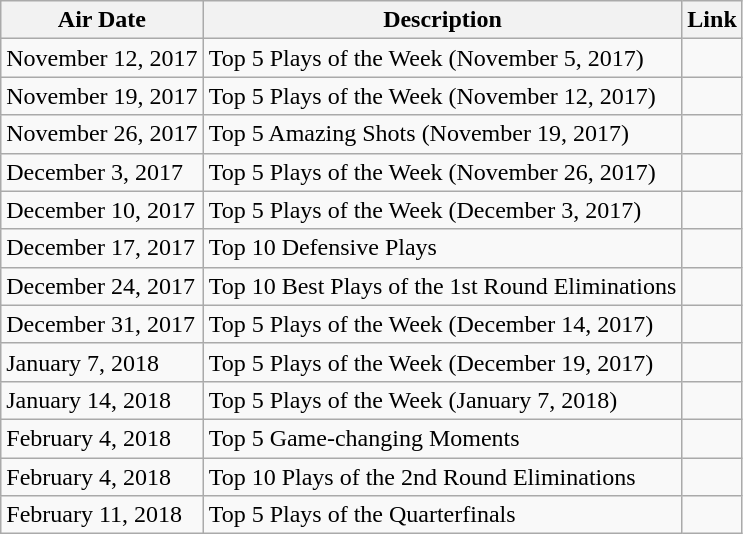<table class="wikitable sortable" style="text-align:left">
<tr>
<th>Air Date</th>
<th>Description</th>
<th>Link</th>
</tr>
<tr>
<td>November 12, 2017</td>
<td>Top 5 Plays of the Week (November 5, 2017)</td>
<td align=center></td>
</tr>
<tr>
<td>November 19, 2017</td>
<td>Top 5 Plays of the Week (November 12, 2017)</td>
<td align=center></td>
</tr>
<tr>
<td>November 26, 2017</td>
<td>Top 5 Amazing Shots (November 19, 2017)</td>
<td align=center></td>
</tr>
<tr>
<td>December 3, 2017</td>
<td>Top 5 Plays of the Week (November 26, 2017)</td>
<td align=center></td>
</tr>
<tr>
<td>December 10, 2017</td>
<td>Top 5 Plays of the Week (December 3, 2017)</td>
<td align=center></td>
</tr>
<tr>
<td>December 17, 2017</td>
<td>Top 10 Defensive Plays</td>
<td align=center></td>
</tr>
<tr>
<td>December 24, 2017</td>
<td>Top 10 Best Plays of the 1st Round Eliminations</td>
<td align=center></td>
</tr>
<tr>
<td>December 31, 2017</td>
<td>Top 5 Plays of the Week (December 14, 2017)</td>
<td align=center></td>
</tr>
<tr>
<td>January 7, 2018</td>
<td>Top 5 Plays of the Week (December 19, 2017)</td>
<td align=center></td>
</tr>
<tr>
<td>January 14, 2018</td>
<td>Top 5 Plays of the Week (January 7, 2018)</td>
<td align=center></td>
</tr>
<tr>
<td>February 4, 2018</td>
<td>Top 5 Game-changing Moments</td>
<td align=center></td>
</tr>
<tr>
<td>February 4, 2018</td>
<td>Top 10 Plays of the 2nd Round Eliminations</td>
<td align=center></td>
</tr>
<tr>
<td>February 11, 2018</td>
<td>Top 5 Plays of the Quarterfinals</td>
<td align=center></td>
</tr>
</table>
